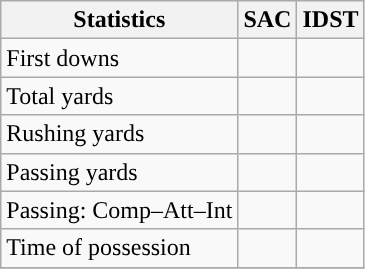<table class="wikitable" style="float: left;">
<tr>
<th>Statistics</th>
<th>SAC</th>
<th>IDST</th>
</tr>
<tr>
<td>First downs</td>
<td></td>
<td></td>
</tr>
<tr>
<td>Total yards</td>
<td></td>
<td></td>
</tr>
<tr>
<td>Rushing yards</td>
<td></td>
<td></td>
</tr>
<tr>
<td>Passing yards</td>
<td></td>
<td></td>
</tr>
<tr>
<td>Passing: Comp–Att–Int</td>
<td></td>
<td></td>
</tr>
<tr>
<td>Time of possession</td>
<td></td>
<td></td>
</tr>
<tr>
</tr>
</table>
